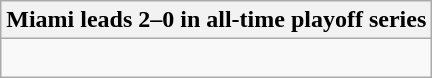<table class="wikitable collapsible collapsed">
<tr>
<th>Miami leads 2–0 in all-time playoff series</th>
</tr>
<tr>
<td><br>
</td>
</tr>
</table>
